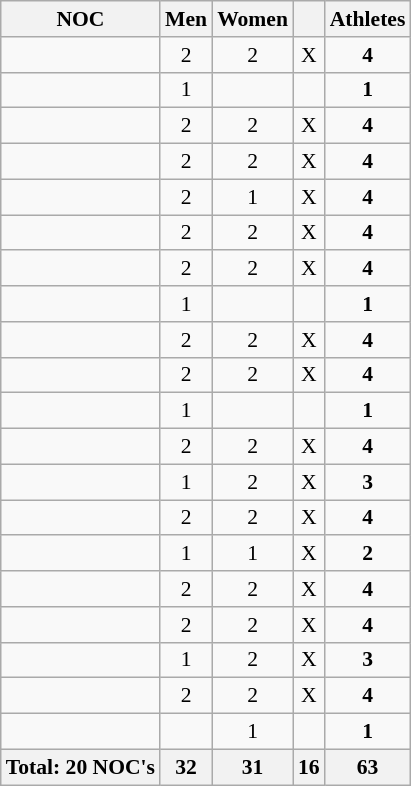<table class="wikitable sortable" style="text-align:center; font-size:90%">
<tr>
<th>NOC</th>
<th>Men</th>
<th>Women</th>
<th></th>
<th>Athletes</th>
</tr>
<tr>
<td align=left></td>
<td>2</td>
<td>2</td>
<td>X</td>
<td><strong>4</strong></td>
</tr>
<tr>
<td align=left></td>
<td>1</td>
<td></td>
<td></td>
<td><strong>1</strong></td>
</tr>
<tr>
<td align=left></td>
<td>2</td>
<td>2</td>
<td>X</td>
<td><strong>4</strong></td>
</tr>
<tr>
<td align=left></td>
<td>2</td>
<td>2</td>
<td>X</td>
<td><strong>4</strong></td>
</tr>
<tr>
<td align=left></td>
<td>2</td>
<td>1</td>
<td>X</td>
<td><strong>4</strong></td>
</tr>
<tr>
<td align=left></td>
<td>2</td>
<td>2</td>
<td>X</td>
<td><strong>4</strong></td>
</tr>
<tr>
<td align=left></td>
<td>2</td>
<td>2</td>
<td>X</td>
<td><strong>4</strong></td>
</tr>
<tr>
<td align=left></td>
<td>1</td>
<td></td>
<td></td>
<td><strong>1</strong></td>
</tr>
<tr>
<td align=left></td>
<td>2</td>
<td>2</td>
<td>X</td>
<td><strong>4</strong></td>
</tr>
<tr>
<td align=left></td>
<td>2</td>
<td>2</td>
<td>X</td>
<td><strong>4</strong></td>
</tr>
<tr>
<td align=left></td>
<td>1</td>
<td></td>
<td></td>
<td><strong>1</strong></td>
</tr>
<tr>
<td align=left></td>
<td>2</td>
<td>2</td>
<td>X</td>
<td><strong>4</strong></td>
</tr>
<tr>
<td align=left></td>
<td>1</td>
<td>2</td>
<td>X</td>
<td><strong>3</strong></td>
</tr>
<tr>
<td align=left></td>
<td>2</td>
<td>2</td>
<td>X</td>
<td><strong>4</strong></td>
</tr>
<tr>
<td align=left></td>
<td>1</td>
<td>1</td>
<td>X</td>
<td><strong>2</strong></td>
</tr>
<tr>
<td align=left></td>
<td>2</td>
<td>2</td>
<td>X</td>
<td><strong>4</strong></td>
</tr>
<tr>
<td align=left></td>
<td>2</td>
<td>2</td>
<td>X</td>
<td><strong>4</strong></td>
</tr>
<tr>
<td align=left></td>
<td>1</td>
<td>2</td>
<td>X</td>
<td><strong>3</strong></td>
</tr>
<tr>
<td align=left></td>
<td>2</td>
<td>2</td>
<td>X</td>
<td><strong>4</strong></td>
</tr>
<tr>
<td align=left></td>
<td></td>
<td>1</td>
<td></td>
<td><strong>1</strong></td>
</tr>
<tr>
<th>Total: 20 NOC's</th>
<th>32</th>
<th>31</th>
<th>16</th>
<th>63</th>
</tr>
</table>
